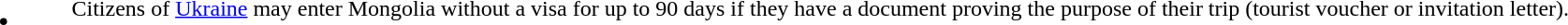<table>
<tr>
<td class="nowrap" style="padding:0 2em 0 0"><br><ul><li></li></ul></td>
<td>Citizens of <a href='#'>Ukraine</a> may enter Mongolia without a visa for up to 90 days if they have a document proving the purpose of their trip (tourist voucher or invitation letter).</td>
</tr>
</table>
